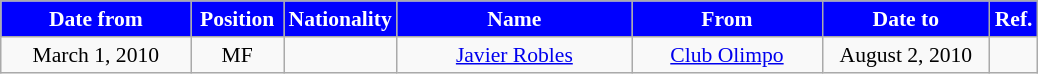<table class="wikitable" style="text-align:center; font-size:90%; ">
<tr>
<th style="background:#00f; color:white; width:120px;">Date from</th>
<th style="background:#00f; color:white; width:55px;">Position</th>
<th style="background:#00f; color:white; width:55px;">Nationality</th>
<th style="background:#00f; color:white; width:150px;">Name</th>
<th style="background:#00f; color:white; width:120px;">From</th>
<th style="background:#00f; color:white; width:105px;">Date to</th>
<th style="background:#00f; color:white; width:25px;">Ref.</th>
</tr>
<tr>
<td>March 1, 2010</td>
<td>MF</td>
<td></td>
<td><a href='#'>Javier Robles</a></td>
<td><a href='#'>Club Olimpo</a></td>
<td>August 2, 2010</td>
<td></td>
</tr>
</table>
